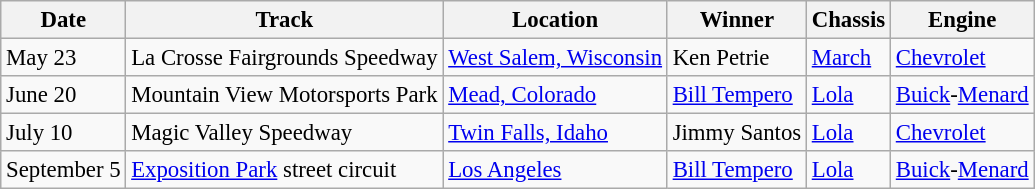<table class="wikitable" style="font-size: 95%;">
<tr>
<th>Date</th>
<th>Track</th>
<th>Location</th>
<th>Winner</th>
<th>Chassis</th>
<th>Engine</th>
</tr>
<tr>
<td>May 23</td>
<td>La Crosse Fairgrounds Speedway</td>
<td><a href='#'>West Salem, Wisconsin</a></td>
<td>Ken Petrie</td>
<td><a href='#'>March</a></td>
<td><a href='#'>Chevrolet</a></td>
</tr>
<tr>
<td>June 20</td>
<td>Mountain View Motorsports Park</td>
<td><a href='#'>Mead, Colorado</a></td>
<td><a href='#'>Bill Tempero</a></td>
<td><a href='#'>Lola</a></td>
<td><a href='#'>Buick</a>-<a href='#'>Menard</a></td>
</tr>
<tr>
<td>July 10</td>
<td>Magic Valley Speedway</td>
<td><a href='#'>Twin Falls, Idaho</a></td>
<td>Jimmy Santos</td>
<td><a href='#'>Lola</a></td>
<td><a href='#'>Chevrolet</a></td>
</tr>
<tr>
<td>September 5</td>
<td><a href='#'>Exposition Park</a> street circuit</td>
<td><a href='#'>Los Angeles</a></td>
<td><a href='#'>Bill Tempero</a></td>
<td><a href='#'>Lola</a></td>
<td><a href='#'>Buick</a>-<a href='#'>Menard</a></td>
</tr>
</table>
